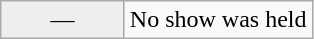<table class="wikitable">
<tr>
<td width="75px" style="background:#eee;" align="center">—</td>
<td>No show was held</td>
</tr>
</table>
